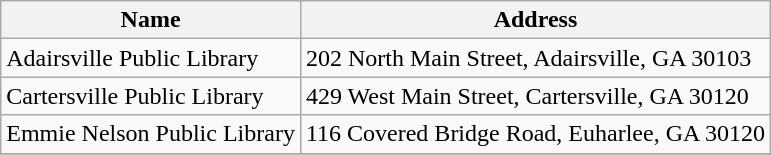<table class="wikitable">
<tr>
<th>Name</th>
<th>Address</th>
</tr>
<tr>
<td>Adairsville Public Library</td>
<td>202 North Main Street, Adairsville, GA 30103</td>
</tr>
<tr>
<td>Cartersville Public Library</td>
<td>429 West Main Street, Cartersville, GA 30120</td>
</tr>
<tr>
<td>Emmie Nelson Public Library</td>
<td>116 Covered Bridge Road, Euharlee, GA 30120</td>
</tr>
<tr>
</tr>
</table>
